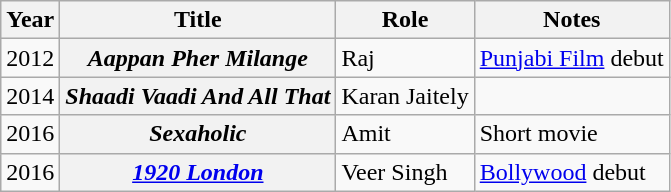<table class="wikitable sortable">
<tr>
<th>Year</th>
<th>Title</th>
<th>Role</th>
<th>Notes</th>
</tr>
<tr>
<td>2012</td>
<th><em>Aappan Pher Milange</em></th>
<td>Raj</td>
<td><a href='#'>Punjabi Film</a> debut</td>
</tr>
<tr>
<td>2014</td>
<th><em>Shaadi Vaadi And All That</em></th>
<td>Karan Jaitely</td>
<td></td>
</tr>
<tr>
<td>2016</td>
<th><em>Sexaholic</em></th>
<td>Amit</td>
<td>Short movie</td>
</tr>
<tr>
<td>2016</td>
<th><em><a href='#'>1920 London</a></em></th>
<td>Veer Singh</td>
<td><a href='#'>Bollywood</a> debut</td>
</tr>
</table>
